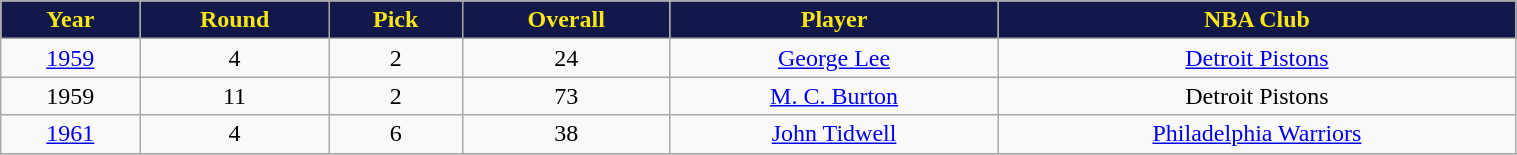<table class="wikitable" style="width:80%;">
<tr style="text-align:center; background:#121849; color:#f8e616;">
<td><strong>Year</strong></td>
<td><strong>Round</strong></td>
<td><strong>Pick</strong></td>
<td><strong>Overall</strong></td>
<td><strong>Player</strong></td>
<td><strong>NBA Club</strong></td>
</tr>
<tr style="text-align:center;" bgcolor="">
<td><a href='#'>1959</a></td>
<td>4</td>
<td>2</td>
<td>24</td>
<td><a href='#'>George Lee</a></td>
<td><a href='#'>Detroit Pistons</a></td>
</tr>
<tr style="text-align:center;" bgcolor="">
<td>1959</td>
<td>11</td>
<td>2</td>
<td>73</td>
<td><a href='#'>M. C. Burton</a></td>
<td>Detroit Pistons</td>
</tr>
<tr style="text-align:center;" bgcolor="">
<td><a href='#'>1961</a></td>
<td>4</td>
<td>6</td>
<td>38</td>
<td><a href='#'>John Tidwell</a></td>
<td><a href='#'>Philadelphia Warriors</a></td>
</tr>
<tr style="text-align:center;" bgcolor="">
</tr>
</table>
